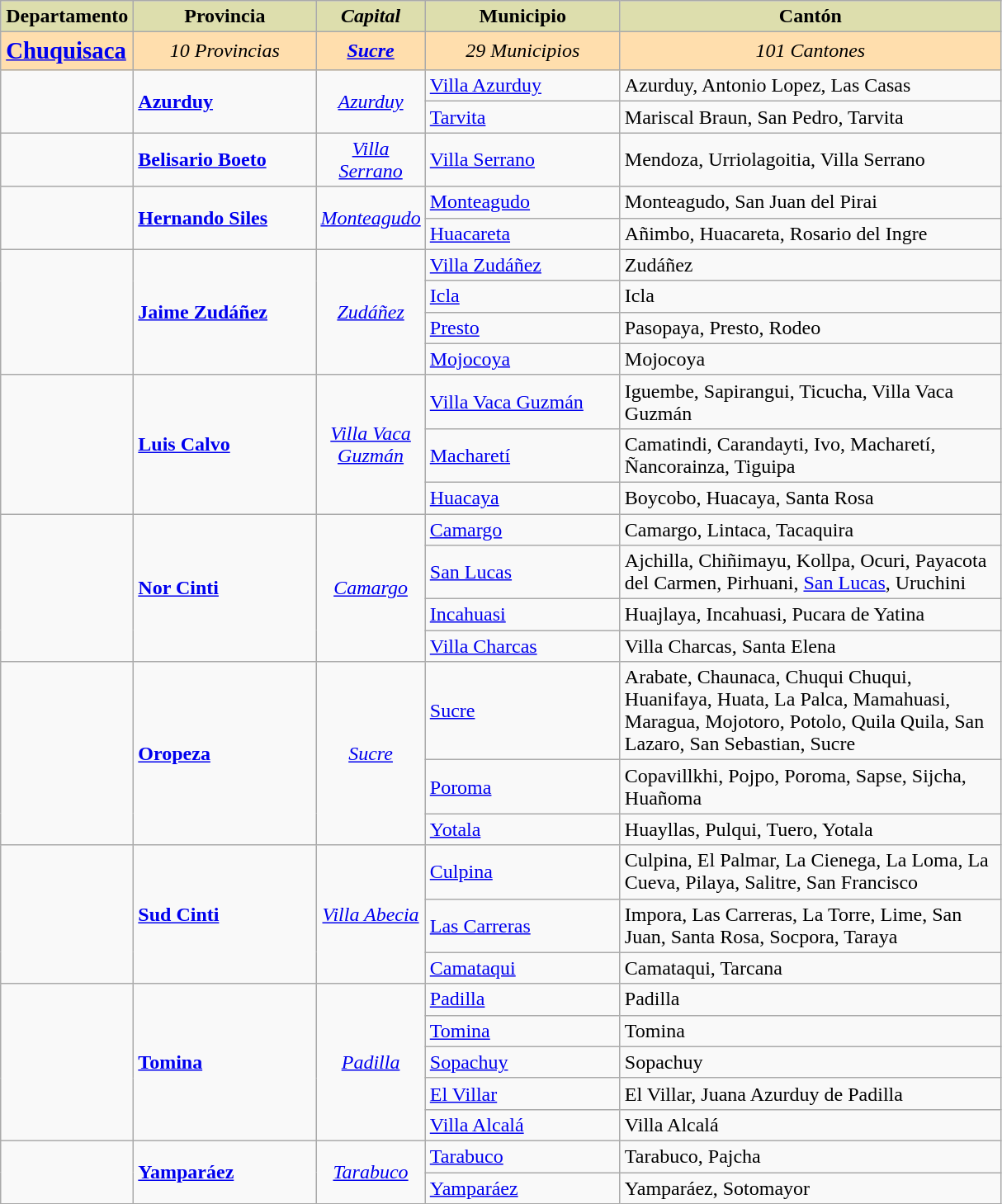<table class="wikitable">
<tr>
<th style="width:100px; background:#dddead;"><strong>Departamento</strong></th>
<th style="width:140px; background:#dddead;"><strong>Provincia</strong></th>
<th style="width:80px; background:#dddead;"><em>Capital</em></th>
<th style="width:150px; background:#dddead;"><strong>Municipio</strong></th>
<th style="width:300px; background:#dddead;"><strong>Cantón</strong></th>
</tr>
<tr>
<td style="text-align:left; background:#ffdead; font-size:larger;"><strong><a href='#'>Chuquisaca</a></strong></td>
<td style="background:#ffdead; text-align:center;"><em>10 Provincias</em></td>
<td style="background:#ffdead; text-align:center;"><strong><em><a href='#'>Sucre</a></em></strong></td>
<td style="background:#ffdead; text-align:center;"><em>29 Municipios</em></td>
<td style="background:#ffdead; text-align:center;"><em>101 Cantones</em></td>
</tr>
<tr>
<td rowspan=2></td>
<td rowspan=2><strong><a href='#'>Azurduy</a></strong></td>
<td style="text-align:center;" rowspan="2"><em><a href='#'>Azurduy</a></em></td>
<td><a href='#'>Villa Azurduy</a></td>
<td>Azurduy, Antonio Lopez, Las Casas</td>
</tr>
<tr>
<td><a href='#'>Tarvita</a></td>
<td>Mariscal Braun, San Pedro, Tarvita</td>
</tr>
<tr>
<td></td>
<td><strong><a href='#'>Belisario Boeto</a></strong></td>
<td style="text-align:center;"><em><a href='#'>Villa Serrano</a></em></td>
<td><a href='#'>Villa Serrano</a></td>
<td>Mendoza, Urriolagoitia, Villa Serrano</td>
</tr>
<tr>
<td rowspan=2></td>
<td rowspan=2><strong><a href='#'>Hernando Siles</a></strong></td>
<td style="text-align:center;" rowspan="2"><em><a href='#'>Monteagudo</a></em></td>
<td><a href='#'>Monteagudo</a></td>
<td>Monteagudo, San Juan del Pirai</td>
</tr>
<tr>
<td><a href='#'>Huacareta</a></td>
<td>Añimbo, Huacareta, Rosario del Ingre</td>
</tr>
<tr>
<td rowspan=4></td>
<td rowspan=4><strong><a href='#'>Jaime Zudáñez</a></strong></td>
<td style="text-align:center;" rowspan="4"><em><a href='#'>Zudáñez</a></em></td>
<td><a href='#'>Villa Zudáñez</a></td>
<td>Zudáñez</td>
</tr>
<tr>
<td><a href='#'>Icla</a></td>
<td>Icla</td>
</tr>
<tr>
<td><a href='#'>Presto</a></td>
<td>Pasopaya, Presto, Rodeo</td>
</tr>
<tr>
<td><a href='#'>Mojocoya</a></td>
<td>Mojocoya</td>
</tr>
<tr>
<td rowspan=3></td>
<td rowspan=3><strong><a href='#'>Luis Calvo</a></strong></td>
<td style="text-align:center;" rowspan="3"><em><a href='#'>Villa Vaca Guzmán</a></em></td>
<td><a href='#'>Villa Vaca Guzmán</a></td>
<td>Iguembe, Sapirangui, Ticucha, Villa Vaca Guzmán</td>
</tr>
<tr>
<td><a href='#'>Macharetí</a></td>
<td>Camatindi, Carandayti, Ivo, Macharetí, Ñancorainza, Tiguipa</td>
</tr>
<tr>
<td><a href='#'>Huacaya</a></td>
<td>Boycobo, Huacaya, Santa Rosa</td>
</tr>
<tr>
<td rowspan=4></td>
<td rowspan=4><strong><a href='#'>Nor Cinti</a></strong></td>
<td style="text-align:center;" rowspan="4"><em><a href='#'>Camargo</a></em></td>
<td><a href='#'>Camargo</a></td>
<td>Camargo, Lintaca, Tacaquira</td>
</tr>
<tr>
<td><a href='#'>San Lucas</a></td>
<td>Ajchilla, Chiñimayu, Kollpa, Ocuri, Payacota del Carmen, Pirhuani, <a href='#'>San Lucas</a>, Uruchini</td>
</tr>
<tr>
<td><a href='#'>Incahuasi</a></td>
<td>Huajlaya, Incahuasi, Pucara de Yatina</td>
</tr>
<tr>
<td><a href='#'>Villa Charcas</a></td>
<td>Villa Charcas, Santa Elena</td>
</tr>
<tr>
<td rowspan=3></td>
<td rowspan=3><strong><a href='#'>Oropeza</a></strong></td>
<td style="text-align:center;" rowspan="3"><em><a href='#'>Sucre</a></em></td>
<td><a href='#'>Sucre</a></td>
<td>Arabate, Chaunaca, Chuqui Chuqui, Huanifaya, Huata, La Palca, Mamahuasi, Maragua, Mojotoro, Potolo, Quila Quila, San Lazaro, San Sebastian, Sucre</td>
</tr>
<tr>
<td><a href='#'>Poroma</a></td>
<td>Copavillkhi, Pojpo, Poroma, Sapse, Sijcha, Huañoma</td>
</tr>
<tr>
<td><a href='#'>Yotala</a></td>
<td>Huayllas, Pulqui, Tuero, Yotala</td>
</tr>
<tr>
<td rowspan=3></td>
<td rowspan=3><strong><a href='#'>Sud Cinti</a></strong></td>
<td style="text-align:center;" rowspan="3"><em><a href='#'>Villa Abecia</a></em></td>
<td><a href='#'>Culpina</a></td>
<td>Culpina, El Palmar, La Cienega, La Loma, La Cueva, Pilaya, Salitre, San Francisco</td>
</tr>
<tr>
<td><a href='#'>Las Carreras</a></td>
<td>Impora, Las Carreras, La Torre, Lime, San Juan, Santa Rosa, Socpora, Taraya</td>
</tr>
<tr>
<td><a href='#'>Camataqui</a></td>
<td>Camataqui, Tarcana</td>
</tr>
<tr>
<td rowspan=5></td>
<td rowspan=5><strong><a href='#'>Tomina</a></strong></td>
<td style="text-align:center;" rowspan="5"><em><a href='#'>Padilla</a></em></td>
<td><a href='#'>Padilla</a></td>
<td>Padilla</td>
</tr>
<tr>
<td><a href='#'>Tomina</a></td>
<td>Tomina</td>
</tr>
<tr>
<td><a href='#'>Sopachuy</a></td>
<td>Sopachuy</td>
</tr>
<tr>
<td><a href='#'>El Villar</a></td>
<td>El Villar, Juana Azurduy de Padilla</td>
</tr>
<tr>
<td><a href='#'>Villa Alcalá</a></td>
<td>Villa Alcalá</td>
</tr>
<tr>
<td rowspan=2></td>
<td rowspan=2><strong><a href='#'>Yamparáez</a></strong></td>
<td style="text-align:center;" rowspan="2"><em><a href='#'>Tarabuco</a></em></td>
<td><a href='#'>Tarabuco</a></td>
<td>Tarabuco, Pajcha</td>
</tr>
<tr>
<td><a href='#'>Yamparáez</a></td>
<td>Yamparáez, Sotomayor</td>
</tr>
</table>
